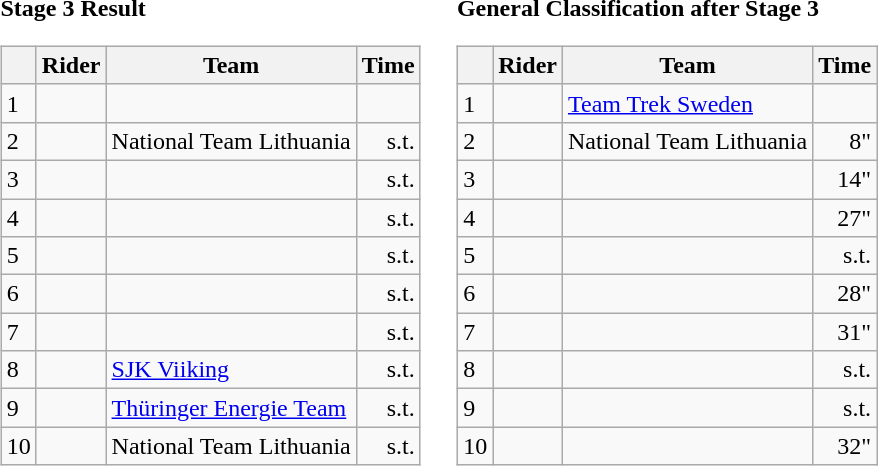<table>
<tr>
<td><strong>Stage 3 Result</strong><br><table class="wikitable">
<tr>
<th></th>
<th>Rider</th>
<th>Team</th>
<th>Time</th>
</tr>
<tr>
<td>1</td>
<td></td>
<td></td>
<td align="right"></td>
</tr>
<tr>
<td>2</td>
<td> </td>
<td>National Team Lithuania</td>
<td align="right">s.t.</td>
</tr>
<tr>
<td>3</td>
<td></td>
<td></td>
<td align="right">s.t.</td>
</tr>
<tr>
<td>4</td>
<td></td>
<td></td>
<td align="right">s.t.</td>
</tr>
<tr>
<td>5</td>
<td></td>
<td></td>
<td align="right">s.t.</td>
</tr>
<tr>
<td>6</td>
<td></td>
<td></td>
<td align="right">s.t.</td>
</tr>
<tr>
<td>7</td>
<td></td>
<td></td>
<td align="right">s.t.</td>
</tr>
<tr>
<td>8</td>
<td></td>
<td><a href='#'>SJK Viiking</a></td>
<td align="right">s.t.</td>
</tr>
<tr>
<td>9</td>
<td></td>
<td><a href='#'>Thüringer Energie Team</a></td>
<td align="right">s.t.</td>
</tr>
<tr>
<td>10</td>
<td></td>
<td>National Team Lithuania</td>
<td align="right">s.t.</td>
</tr>
</table>
</td>
<td></td>
<td><strong>General Classification after Stage 3</strong><br><table class="wikitable">
<tr>
<th></th>
<th>Rider</th>
<th>Team</th>
<th>Time</th>
</tr>
<tr>
<td>1</td>
<td> </td>
<td><a href='#'>Team Trek Sweden</a></td>
<td align="right"></td>
</tr>
<tr>
<td>2</td>
<td> </td>
<td>National Team Lithuania</td>
<td align="right">8"</td>
</tr>
<tr>
<td>3</td>
<td> </td>
<td></td>
<td align="right">14"</td>
</tr>
<tr>
<td>4</td>
<td></td>
<td></td>
<td align="right">27"</td>
</tr>
<tr>
<td>5</td>
<td></td>
<td></td>
<td align="right">s.t.</td>
</tr>
<tr>
<td>6</td>
<td></td>
<td></td>
<td align="right">28"</td>
</tr>
<tr>
<td>7</td>
<td></td>
<td></td>
<td align="right">31"</td>
</tr>
<tr>
<td>8</td>
<td></td>
<td></td>
<td align="right">s.t.</td>
</tr>
<tr>
<td>9</td>
<td></td>
<td></td>
<td align="right">s.t.</td>
</tr>
<tr>
<td>10</td>
<td></td>
<td></td>
<td align="right">32"</td>
</tr>
</table>
</td>
</tr>
</table>
